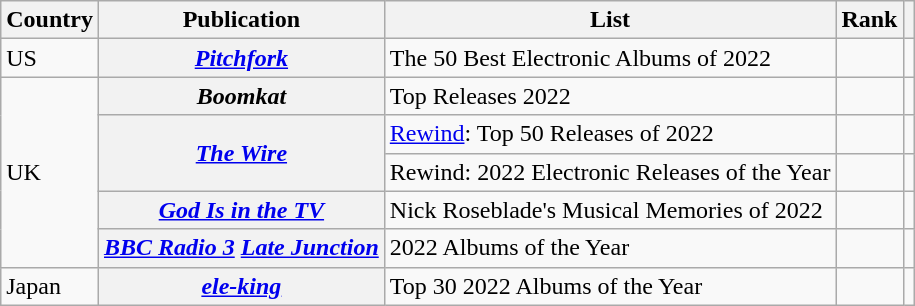<table class="wikitable mw-collapsible sortable plainrowheaders" style="border: none;">
<tr>
<th>Country</th>
<th scope="col">Publication</th>
<th scope="col" class="unsortable">List</th>
<th scope="col" data-sort-type="number">Rank</th>
<th scope="col" class="unsortable"></th>
</tr>
<tr>
<td scope="rowspan" rowspan=1>US</td>
<th scope="row"><em><a href='#'>Pitchfork</a></em></th>
<td>The 50 Best Electronic Albums of 2022</td>
<td></td>
<td></td>
</tr>
<tr>
<td scope="rowspan" rowspan=5>UK</td>
<th scope="row"><em>Boomkat</em></th>
<td>Top Releases 2022</td>
<td></td>
<td></td>
</tr>
<tr>
<th scope="row" rowspan=2><em><a href='#'>The Wire</a></em></th>
<td><a href='#'>Rewind</a>: Top 50 Releases of 2022</td>
<td></td>
<td></td>
</tr>
<tr>
<td>Rewind: 2022 Electronic Releases of the Year</td>
<td></td>
<td></td>
</tr>
<tr>
<th scope="row"><em><a href='#'>God Is in the TV</a></em></th>
<td>Nick Roseblade's Musical Memories of 2022</td>
<td></td>
<td></td>
</tr>
<tr>
<th scope="row"><em><a href='#'>BBC Radio 3</a> <a href='#'>Late Junction</a></em></th>
<td>2022 Albums of the Year</td>
<td></td>
<td></td>
</tr>
<tr>
<td scope="rowspan" rowspan=1>Japan</td>
<th scope="row"><em><a href='#'>ele-king</a></em></th>
<td>Top 30 2022 Albums of the Year</td>
<td></td>
<td></td>
</tr>
</table>
